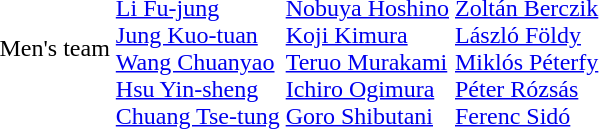<table>
<tr>
<td>Men's team</td>
<td><br><a href='#'>Li Fu-jung</a><br><a href='#'>Jung Kuo-tuan</a><br><a href='#'>Wang Chuanyao</a><br><a href='#'>Hsu Yin-sheng</a><br><a href='#'>Chuang Tse-tung</a></td>
<td><br><a href='#'>Nobuya Hoshino</a><br><a href='#'>Koji Kimura</a><br><a href='#'>Teruo Murakami</a><br><a href='#'>Ichiro Ogimura</a><br><a href='#'>Goro Shibutani</a></td>
<td><br><a href='#'>Zoltán Berczik</a><br><a href='#'>László Földy</a><br><a href='#'>Miklós Péterfy</a><br><a href='#'>Péter Rózsás</a><br><a href='#'>Ferenc Sidó</a></td>
</tr>
<tr>
</tr>
</table>
